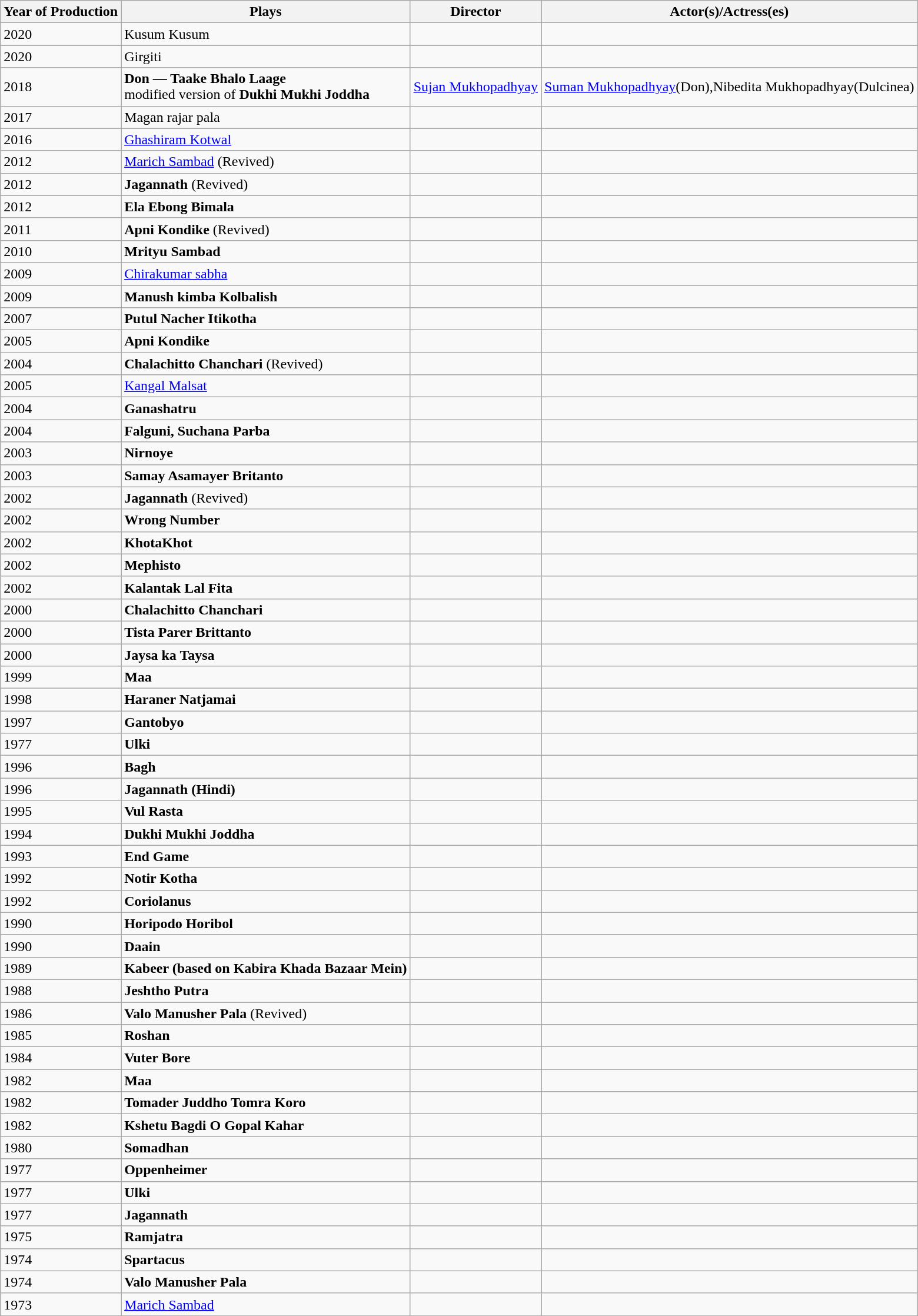<table class="wikitable sortable">
<tr>
<th>Year of Production</th>
<th>Plays</th>
<th>Director</th>
<th>Actor(s)/Actress(es)</th>
</tr>
<tr>
<td>2020</td>
<td>Kusum Kusum</td>
<td></td>
<td></td>
</tr>
<tr>
<td>2020</td>
<td>Girgiti</td>
<td></td>
<td></td>
</tr>
<tr>
<td>2018</td>
<td><strong>Don — Taake Bhalo Laage</strong><br>modified version of <strong>Dukhi Mukhi Joddha</strong></td>
<td><a href='#'>Sujan Mukhopadhyay</a></td>
<td><a href='#'>Suman Mukhopadhyay</a>(Don),Nibedita Mukhopadhyay(Dulcinea)</td>
</tr>
<tr>
<td>2017</td>
<td>Magan rajar pala</td>
<td></td>
<td></td>
</tr>
<tr>
<td>2016</td>
<td><a href='#'>Ghashiram Kotwal</a></td>
<td></td>
<td></td>
</tr>
<tr>
<td>2012</td>
<td><a href='#'>Marich Sambad</a> (Revived)</td>
<td></td>
<td></td>
</tr>
<tr>
<td>2012</td>
<td><strong>Jagannath</strong> (Revived)</td>
<td></td>
<td></td>
</tr>
<tr>
<td>2012</td>
<td><strong>Ela Ebong Bimala</strong></td>
<td></td>
<td></td>
</tr>
<tr>
<td>2011</td>
<td><strong>Apni Kondike</strong> (Revived)</td>
<td></td>
<td></td>
</tr>
<tr>
<td>2010</td>
<td><strong>Mrityu Sambad</strong></td>
<td></td>
<td></td>
</tr>
<tr>
<td>2009</td>
<td><a href='#'>Chirakumar sabha</a></td>
<td></td>
<td></td>
</tr>
<tr>
<td>2009</td>
<td><strong>Manush kimba Kolbalish</strong></td>
<td></td>
<td></td>
</tr>
<tr>
<td>2007</td>
<td><strong>Putul Nacher Itikotha</strong></td>
<td></td>
<td></td>
</tr>
<tr>
<td>2005</td>
<td><strong>Apni Kondike</strong></td>
<td></td>
<td></td>
</tr>
<tr>
<td>2004</td>
<td><strong>Chalachitto Chanchari</strong> (Revived)</td>
<td></td>
<td></td>
</tr>
<tr>
<td>2005</td>
<td><a href='#'>Kangal Malsat</a></td>
<td></td>
<td></td>
</tr>
<tr>
<td>2004</td>
<td><strong>Ganashatru</strong></td>
<td></td>
<td></td>
</tr>
<tr>
<td>2004</td>
<td><strong>Falguni, Suchana Parba</strong></td>
<td></td>
<td></td>
</tr>
<tr>
<td>2003</td>
<td><strong>Nirnoye</strong></td>
<td></td>
<td></td>
</tr>
<tr>
<td>2003</td>
<td><strong>Samay Asamayer Britanto</strong></td>
<td></td>
<td></td>
</tr>
<tr>
<td>2002</td>
<td><strong>Jagannath</strong> (Revived)</td>
<td></td>
<td></td>
</tr>
<tr>
<td>2002</td>
<td><strong>Wrong Number</strong></td>
<td></td>
<td></td>
</tr>
<tr>
<td>2002</td>
<td><strong>KhotaKhot</strong></td>
<td></td>
<td></td>
</tr>
<tr>
<td>2002</td>
<td><strong>Mephisto</strong></td>
<td></td>
<td></td>
</tr>
<tr>
<td>2002</td>
<td><strong>Kalantak Lal Fita</strong></td>
<td></td>
<td></td>
</tr>
<tr>
<td>2000</td>
<td><strong>Chalachitto Chanchari</strong></td>
<td></td>
<td></td>
</tr>
<tr>
<td>2000</td>
<td><strong>Tista Parer Brittanto</strong></td>
<td></td>
<td></td>
</tr>
<tr>
<td>2000</td>
<td><strong>Jaysa ka Taysa</strong></td>
<td></td>
<td></td>
</tr>
<tr>
<td>1999</td>
<td><strong>Maa</strong></td>
<td></td>
<td></td>
</tr>
<tr>
<td>1998</td>
<td><strong>Haraner Natjamai</strong></td>
<td></td>
<td></td>
</tr>
<tr>
<td>1997</td>
<td><strong>Gantobyo</strong></td>
<td></td>
<td></td>
</tr>
<tr>
<td>1977</td>
<td><strong>Ulki</strong></td>
<td></td>
<td></td>
</tr>
<tr>
<td>1996</td>
<td><strong>Bagh</strong></td>
<td></td>
<td></td>
</tr>
<tr>
<td>1996</td>
<td><strong>Jagannath (Hindi)</strong></td>
<td></td>
<td></td>
</tr>
<tr>
<td>1995</td>
<td><strong>Vul Rasta</strong></td>
<td></td>
<td></td>
</tr>
<tr>
<td>1994</td>
<td><strong>Dukhi Mukhi Joddha</strong></td>
<td></td>
<td></td>
</tr>
<tr>
<td>1993</td>
<td><strong>End Game</strong></td>
<td></td>
<td></td>
</tr>
<tr>
<td>1992</td>
<td><strong>Notir Kotha</strong></td>
<td></td>
<td></td>
</tr>
<tr>
<td>1992</td>
<td><strong>Coriolanus</strong></td>
<td></td>
<td></td>
</tr>
<tr>
<td>1990</td>
<td><strong>Horipodo Horibol</strong></td>
<td></td>
<td></td>
</tr>
<tr>
<td>1990</td>
<td><strong>Daain</strong></td>
<td></td>
<td></td>
</tr>
<tr>
<td>1989</td>
<td><strong>Kabeer (based on Kabira Khada Bazaar Mein)</strong></td>
<td></td>
<td></td>
</tr>
<tr>
<td>1988</td>
<td><strong>Jeshtho Putra</strong></td>
<td></td>
<td></td>
</tr>
<tr>
<td>1986</td>
<td><strong>Valo Manusher Pala</strong> (Revived)</td>
<td></td>
<td></td>
</tr>
<tr>
<td>1985</td>
<td><strong>Roshan</strong></td>
<td></td>
<td></td>
</tr>
<tr>
<td>1984</td>
<td><strong>Vuter Bore</strong></td>
<td></td>
<td></td>
</tr>
<tr>
<td>1982</td>
<td><strong>Maa</strong></td>
<td></td>
<td></td>
</tr>
<tr>
<td>1982</td>
<td><strong>Tomader Juddho Tomra Koro</strong></td>
<td></td>
<td></td>
</tr>
<tr>
<td>1982</td>
<td><strong>Kshetu Bagdi O Gopal Kahar</strong></td>
<td></td>
<td></td>
</tr>
<tr>
<td>1980</td>
<td><strong>Somadhan</strong></td>
<td></td>
<td></td>
</tr>
<tr>
<td>1977</td>
<td><strong>Oppenheimer</strong></td>
<td></td>
<td></td>
</tr>
<tr>
<td>1977</td>
<td><strong>Ulki</strong></td>
<td></td>
<td></td>
</tr>
<tr>
<td>1977</td>
<td><strong>Jagannath</strong></td>
<td></td>
<td></td>
</tr>
<tr>
<td>1975</td>
<td><strong>Ramjatra</strong></td>
<td></td>
<td></td>
</tr>
<tr>
<td>1974</td>
<td><strong>Spartacus</strong></td>
<td></td>
<td></td>
</tr>
<tr>
<td>1974</td>
<td><strong>Valo Manusher Pala</strong></td>
<td></td>
<td></td>
</tr>
<tr>
<td>1973</td>
<td><a href='#'>Marich Sambad</a></td>
<td></td>
<td></td>
</tr>
</table>
